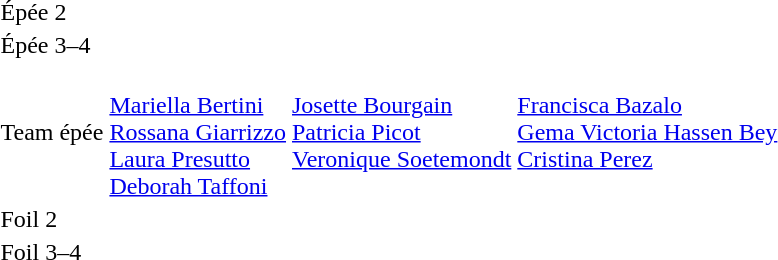<table>
<tr>
<td>Épée 2<br></td>
<td></td>
<td></td>
<td></td>
</tr>
<tr>
<td>Épée 3–4<br></td>
<td></td>
<td></td>
<td></td>
</tr>
<tr>
<td>Team épée<br></td>
<td valign=top> <br> <a href='#'>Mariella Bertini</a> <br> <a href='#'>Rossana Giarrizzo</a> <br> <a href='#'>Laura Presutto</a> <br> <a href='#'>Deborah Taffoni</a></td>
<td valign=top> <br> <a href='#'>Josette Bourgain</a> <br> <a href='#'>Patricia Picot</a> <br> <a href='#'>Veronique Soetemondt</a></td>
<td valign=top> <br> <a href='#'>Francisca Bazalo</a> <br> <a href='#'>Gema Victoria Hassen Bey</a> <br> <a href='#'>Cristina Perez</a></td>
</tr>
<tr>
<td>Foil 2<br></td>
<td></td>
<td></td>
<td></td>
</tr>
<tr>
<td>Foil 3–4<br></td>
<td></td>
<td></td>
<td></td>
</tr>
</table>
